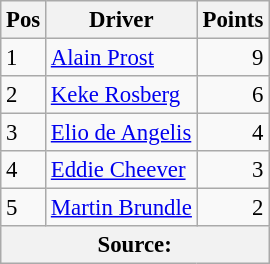<table class="wikitable" style="font-size: 95%;">
<tr>
<th>Pos</th>
<th>Driver</th>
<th>Points</th>
</tr>
<tr>
<td>1</td>
<td> <a href='#'>Alain Prost</a></td>
<td align="right">9</td>
</tr>
<tr>
<td>2</td>
<td> <a href='#'>Keke Rosberg</a></td>
<td align="right">6</td>
</tr>
<tr>
<td>3</td>
<td> <a href='#'>Elio de Angelis</a></td>
<td align="right">4</td>
</tr>
<tr>
<td>4</td>
<td> <a href='#'>Eddie Cheever</a></td>
<td align="right">3</td>
</tr>
<tr>
<td>5</td>
<td> <a href='#'>Martin Brundle</a></td>
<td align="right">2</td>
</tr>
<tr>
<th colspan=4>Source: </th>
</tr>
</table>
